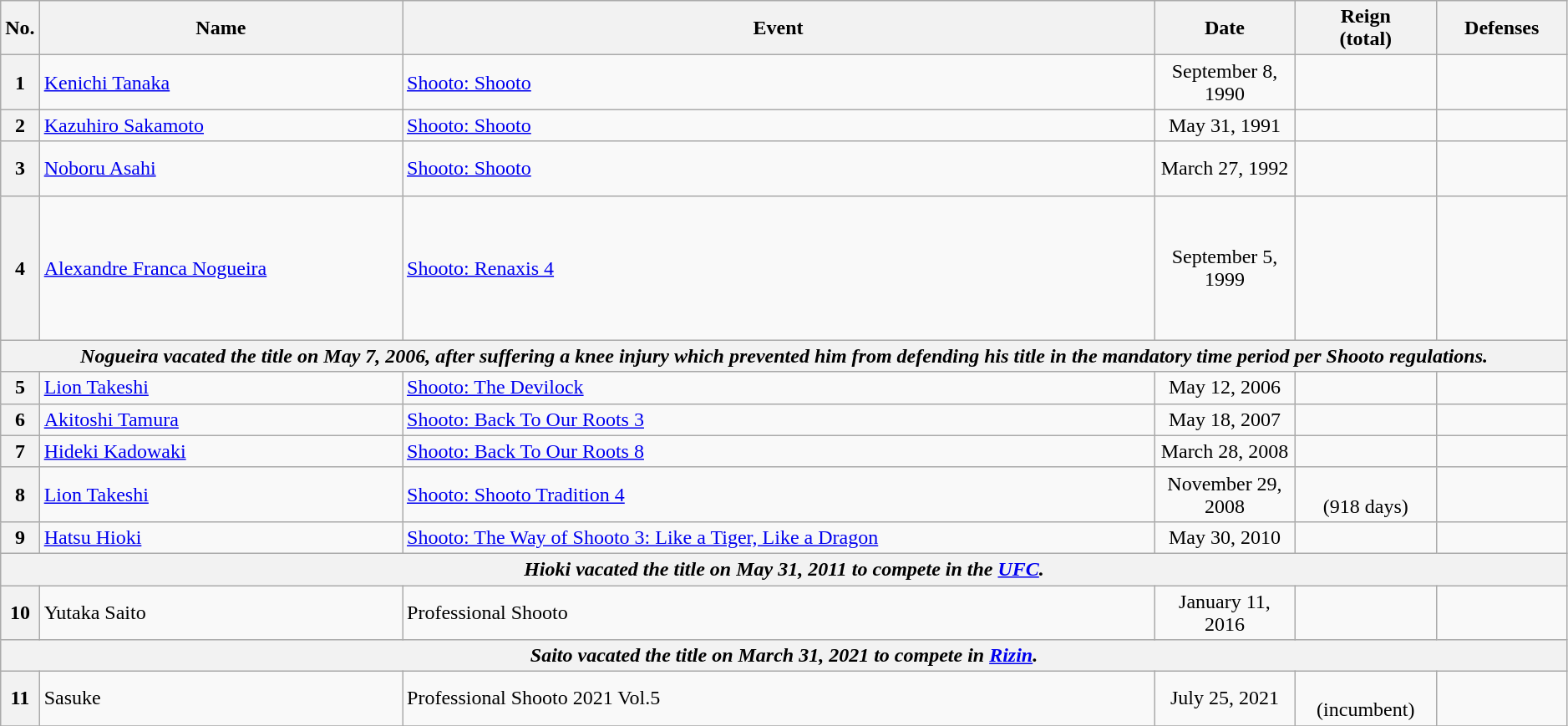<table class="wikitable" style="width:99%;">
<tr>
<th style="width:2%;">No.</th>
<th>Name</th>
<th>Event</th>
<th style="width:9%;">Date</th>
<th style="width:9%;">Reign<br>(total)</th>
<th>Defenses</th>
</tr>
<tr>
<th>1</th>
<td> <a href='#'>Kenichi Tanaka</a><br></td>
<td><a href='#'>Shooto: Shooto</a><br></td>
<td align=center>September 8, 1990</td>
<td align=center></td>
<td></td>
</tr>
<tr>
<th>2</th>
<td> <a href='#'>Kazuhiro Sakamoto</a></td>
<td><a href='#'>Shooto: Shooto</a><br></td>
<td align=center>May 31, 1991</td>
<td align=center></td>
<td></td>
</tr>
<tr>
<th>3</th>
<td> <a href='#'>Noboru Asahi</a></td>
<td><a href='#'>Shooto: Shooto</a><br></td>
<td align=center>March 27, 1992</td>
<td align=center></td>
<td><br><br>
</td>
</tr>
<tr>
<th>4</th>
<td> <a href='#'>Alexandre Franca Nogueira</a></td>
<td><a href='#'>Shooto: Renaxis 4</a><br></td>
<td align=center>September 5, 1999</td>
<td align=center></td>
<td><br><br>
<br>
<br>
<br>
<br>
</td>
</tr>
<tr>
<th colspan=6 align=center><em>Nogueira vacated the title on May 7, 2006, after suffering a knee injury which prevented him from defending his title in the mandatory time period per Shooto regulations.</em></th>
</tr>
<tr>
<th>5</th>
<td> <a href='#'>Lion Takeshi</a><br></td>
<td><a href='#'>Shooto: The Devilock</a><br></td>
<td align=center>May 12, 2006</td>
<td align=center></td>
<td></td>
</tr>
<tr>
<th>6</th>
<td> <a href='#'>Akitoshi Tamura</a></td>
<td><a href='#'>Shooto: Back To Our Roots 3</a><br></td>
<td align=center>May 18, 2007</td>
<td align=center></td>
<td></td>
</tr>
<tr>
<th>7</th>
<td> <a href='#'>Hideki Kadowaki</a></td>
<td><a href='#'>Shooto: Back To Our Roots 8</a><br></td>
<td align=center>March 28, 2008</td>
<td align=center></td>
<td></td>
</tr>
<tr>
<th>8</th>
<td> <a href='#'>Lion Takeshi</a> </td>
<td><a href='#'>Shooto: Shooto Tradition 4</a><br></td>
<td align=center>November 29, 2008</td>
<td align=center><br>(918 days)</td>
<td></td>
</tr>
<tr>
<th>9</th>
<td> <a href='#'>Hatsu Hioki</a></td>
<td><a href='#'>Shooto: The Way of Shooto 3: Like a Tiger, Like a Dragon</a><br></td>
<td align=center>May 30, 2010</td>
<td align=center></td>
<td></td>
</tr>
<tr>
<th colspan=6 align=center><em>Hioki vacated the title on May 31, 2011 to compete in the <a href='#'>UFC</a>.</em></th>
</tr>
<tr>
<th>10</th>
<td> Yutaka Saito<br></td>
<td>Professional Shooto<br></td>
<td align=center>January 11, 2016</td>
<td align=center></td>
<td></td>
</tr>
<tr>
<th colspan=6 align=center><em>Saito vacated the title on March 31, 2021 to compete in <a href='#'>Rizin</a>.</em></th>
</tr>
<tr>
<th>11</th>
<td> Sasuke<br></td>
<td>Professional Shooto 2021 Vol.5<br></td>
<td align=center>July 25, 2021</td>
<td align=center><br>(incumbent)</td>
<td><br></td>
</tr>
<tr>
</tr>
</table>
